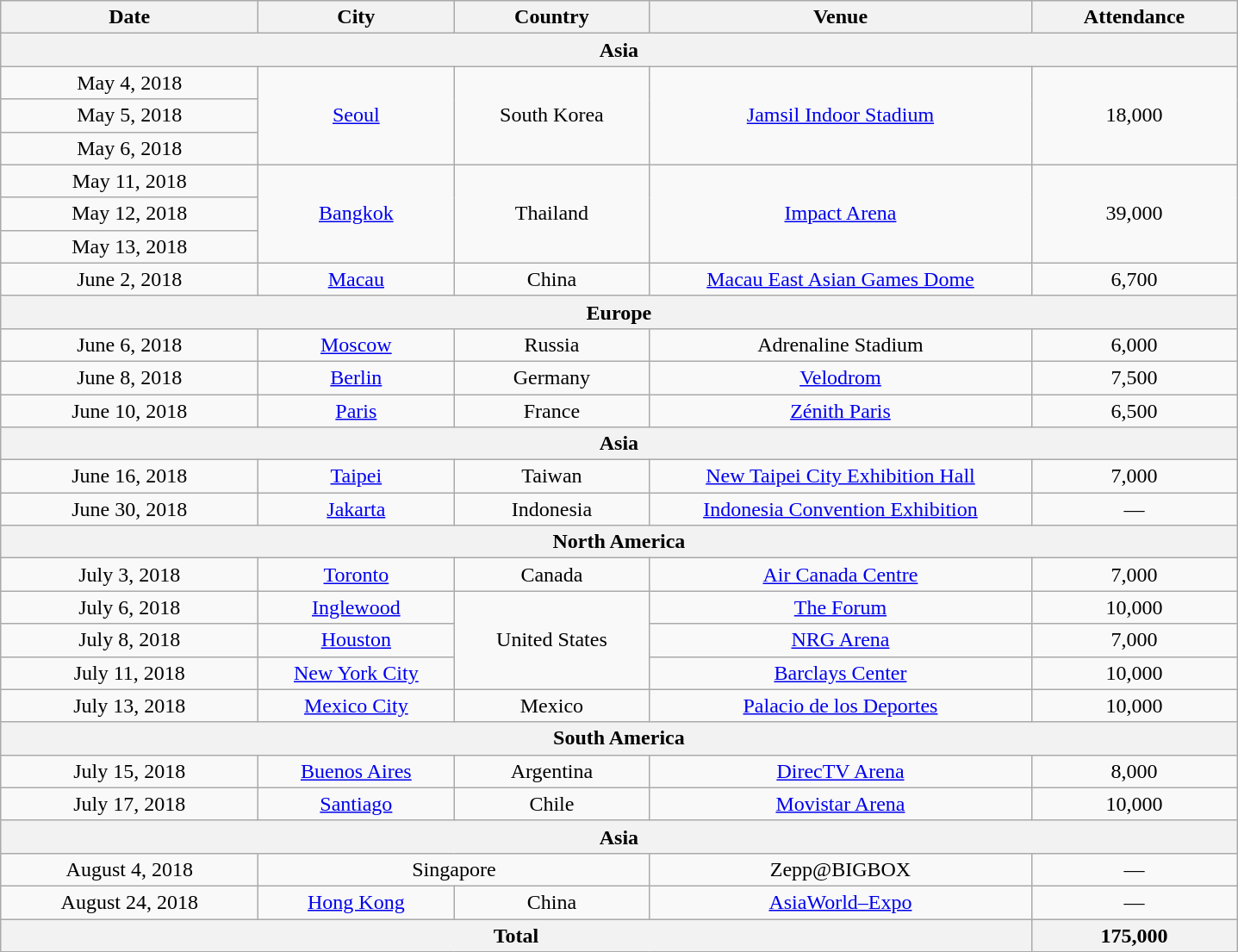<table class="wikitable" style="text-align:center;">
<tr>
<th scope="col" style="width:12em;">Date</th>
<th scope="col" style="width:9em;">City</th>
<th scope="col" style="width:9em;">Country</th>
<th scope="col" style="width:18em;">Venue</th>
<th scope="col" style="width:9.5em;">Attendance</th>
</tr>
<tr>
<th colspan="5">Asia</th>
</tr>
<tr>
<td>May 4, 2018</td>
<td rowspan="3"><a href='#'>Seoul</a></td>
<td rowspan="3">South Korea</td>
<td rowspan="3"><a href='#'>Jamsil Indoor Stadium</a></td>
<td rowspan="3">18,000</td>
</tr>
<tr>
<td>May 5, 2018</td>
</tr>
<tr>
<td>May 6, 2018</td>
</tr>
<tr>
<td>May 11, 2018</td>
<td rowspan="3"><a href='#'>Bangkok</a></td>
<td rowspan="3">Thailand</td>
<td rowspan="3"><a href='#'>Impact Arena</a></td>
<td rowspan="3">39,000</td>
</tr>
<tr>
<td>May 12, 2018</td>
</tr>
<tr>
<td>May 13, 2018</td>
</tr>
<tr>
<td>June 2, 2018</td>
<td><a href='#'>Macau</a></td>
<td>China</td>
<td><a href='#'>Macau East Asian Games Dome</a></td>
<td>6,700</td>
</tr>
<tr>
<th colspan="5">Europe</th>
</tr>
<tr>
<td>June 6, 2018</td>
<td><a href='#'>Moscow</a></td>
<td>Russia</td>
<td>Adrenaline Stadium</td>
<td>6,000</td>
</tr>
<tr>
<td>June 8, 2018</td>
<td><a href='#'>Berlin</a></td>
<td>Germany</td>
<td><a href='#'>Velodrom</a></td>
<td>7,500</td>
</tr>
<tr>
<td>June 10, 2018</td>
<td><a href='#'>Paris</a></td>
<td>France</td>
<td><a href='#'>Zénith Paris</a></td>
<td>6,500</td>
</tr>
<tr>
<th colspan="5">Asia</th>
</tr>
<tr>
<td>June 16, 2018</td>
<td><a href='#'>Taipei</a></td>
<td>Taiwan</td>
<td><a href='#'>New Taipei City Exhibition Hall</a></td>
<td>7,000</td>
</tr>
<tr>
<td>June 30, 2018</td>
<td><a href='#'>Jakarta</a></td>
<td>Indonesia</td>
<td><a href='#'>Indonesia Convention Exhibition</a></td>
<td>—</td>
</tr>
<tr>
<th colspan="5">North America</th>
</tr>
<tr>
<td>July 3, 2018</td>
<td><a href='#'>Toronto</a></td>
<td>Canada</td>
<td><a href='#'>Air Canada Centre</a></td>
<td>7,000</td>
</tr>
<tr>
<td>July 6, 2018</td>
<td><a href='#'>Inglewood</a></td>
<td rowspan="3">United States</td>
<td><a href='#'>The Forum</a></td>
<td>10,000</td>
</tr>
<tr>
<td>July 8, 2018</td>
<td><a href='#'>Houston</a></td>
<td><a href='#'>NRG Arena</a></td>
<td>7,000</td>
</tr>
<tr>
<td>July 11, 2018</td>
<td><a href='#'>New York City</a></td>
<td><a href='#'>Barclays Center</a></td>
<td>10,000</td>
</tr>
<tr>
<td>July 13, 2018</td>
<td><a href='#'>Mexico City</a></td>
<td>Mexico</td>
<td><a href='#'>Palacio de los Deportes</a></td>
<td>10,000</td>
</tr>
<tr>
<th colspan="5">South America</th>
</tr>
<tr>
<td>July 15, 2018</td>
<td><a href='#'>Buenos Aires</a></td>
<td>Argentina</td>
<td><a href='#'>DirecTV Arena</a></td>
<td>8,000</td>
</tr>
<tr>
<td>July 17, 2018</td>
<td><a href='#'>Santiago</a></td>
<td>Chile</td>
<td><a href='#'>Movistar Arena</a></td>
<td>10,000</td>
</tr>
<tr>
<th colspan="5">Asia</th>
</tr>
<tr>
<td>August 4, 2018</td>
<td colspan="2">Singapore</td>
<td>Zepp@BIGBOX</td>
<td>—</td>
</tr>
<tr>
<td>August 24, 2018</td>
<td><a href='#'>Hong Kong</a></td>
<td>China</td>
<td><a href='#'>AsiaWorld–Expo</a></td>
<td>—</td>
</tr>
<tr>
<th colspan=4>Total</th>
<th colspan=2>175,000</th>
</tr>
</table>
